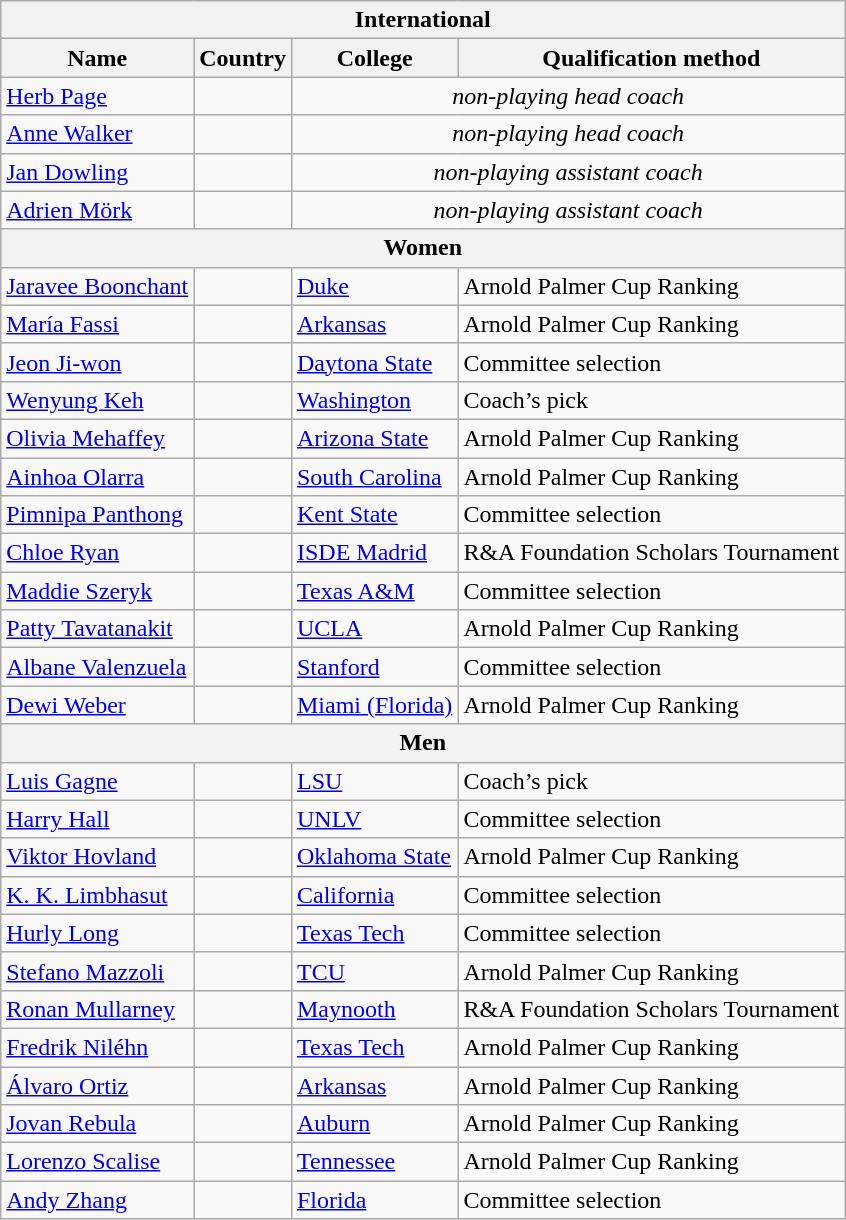<table class="wikitable">
<tr>
<th colspan=4>International</th>
</tr>
<tr>
<th>Name</th>
<th>Country</th>
<th>College</th>
<th>Qualification method</th>
</tr>
<tr>
<td><a href='#'>Herb Page</a></td>
<td></td>
<td colspan=2 align=center><em>non-playing head coach</em></td>
</tr>
<tr>
<td><a href='#'>Anne Walker</a></td>
<td></td>
<td colspan=2 align=center><em>non-playing head coach</em></td>
</tr>
<tr>
<td><a href='#'>Jan Dowling</a></td>
<td></td>
<td colspan=2 align=center><em>non-playing assistant coach</em></td>
</tr>
<tr>
<td><a href='#'>Adrien Mörk</a></td>
<td></td>
<td colspan=2 align=center><em>non-playing assistant coach</em></td>
</tr>
<tr>
<th colspan=4>Women</th>
</tr>
<tr>
<td><a href='#'>Jaravee Boonchant</a></td>
<td></td>
<td><a href='#'>Duke</a></td>
<td>Arnold Palmer Cup Ranking</td>
</tr>
<tr>
<td><a href='#'>María Fassi</a></td>
<td></td>
<td><a href='#'>Arkansas</a></td>
<td>Arnold Palmer Cup Ranking</td>
</tr>
<tr>
<td><a href='#'>Jeon Ji-won</a></td>
<td></td>
<td><a href='#'>Daytona State</a></td>
<td>Committee selection</td>
</tr>
<tr>
<td><a href='#'>Wenyung Keh</a></td>
<td></td>
<td><a href='#'>Washington</a></td>
<td>Coach’s pick</td>
</tr>
<tr>
<td><a href='#'>Olivia Mehaffey</a></td>
<td></td>
<td><a href='#'>Arizona State</a></td>
<td>Arnold Palmer Cup Ranking</td>
</tr>
<tr>
<td><a href='#'>Ainhoa Olarra</a></td>
<td></td>
<td><a href='#'>South Carolina</a></td>
<td>Arnold Palmer Cup Ranking</td>
</tr>
<tr>
<td><a href='#'>Pimnipa Panthong</a></td>
<td></td>
<td><a href='#'>Kent State</a></td>
<td>Committee selection</td>
</tr>
<tr>
<td><a href='#'>Chloe Ryan</a></td>
<td></td>
<td><a href='#'>ISDE Madrid</a></td>
<td>R&A Foundation Scholars Tournament</td>
</tr>
<tr>
<td><a href='#'>Maddie Szeryk</a></td>
<td></td>
<td><a href='#'>Texas A&M</a></td>
<td>Committee selection</td>
</tr>
<tr>
<td><a href='#'>Patty Tavatanakit</a></td>
<td></td>
<td><a href='#'>UCLA</a></td>
<td>Arnold Palmer Cup Ranking</td>
</tr>
<tr>
<td><a href='#'>Albane Valenzuela</a></td>
<td></td>
<td><a href='#'>Stanford</a></td>
<td>Committee selection</td>
</tr>
<tr>
<td><a href='#'>Dewi Weber</a></td>
<td></td>
<td><a href='#'>Miami (Florida)</a></td>
<td>Arnold Palmer Cup Ranking</td>
</tr>
<tr>
<th colspan=4>Men</th>
</tr>
<tr>
<td><a href='#'>Luis Gagne</a></td>
<td></td>
<td><a href='#'>LSU</a></td>
<td>Coach’s pick</td>
</tr>
<tr>
<td><a href='#'>Harry Hall</a></td>
<td></td>
<td><a href='#'>UNLV</a></td>
<td>Committee selection</td>
</tr>
<tr>
<td><a href='#'>Viktor Hovland</a></td>
<td></td>
<td><a href='#'>Oklahoma State</a></td>
<td>Arnold Palmer Cup Ranking</td>
</tr>
<tr>
<td><a href='#'>K. K. Limbhasut</a></td>
<td></td>
<td><a href='#'>California</a></td>
<td>Committee selection</td>
</tr>
<tr>
<td><a href='#'>Hurly Long</a></td>
<td></td>
<td><a href='#'>Texas Tech</a></td>
<td>Committee selection</td>
</tr>
<tr>
<td><a href='#'>Stefano Mazzoli</a></td>
<td></td>
<td><a href='#'>TCU</a></td>
<td>Arnold Palmer Cup Ranking</td>
</tr>
<tr>
<td><a href='#'>Ronan Mullarney</a></td>
<td></td>
<td><a href='#'>Maynooth</a></td>
<td>R&A Foundation Scholars Tournament</td>
</tr>
<tr>
<td><a href='#'>Fredrik Niléhn</a></td>
<td></td>
<td><a href='#'>Texas Tech</a></td>
<td>Arnold Palmer Cup Ranking</td>
</tr>
<tr>
<td><a href='#'>Álvaro Ortiz</a></td>
<td></td>
<td><a href='#'>Arkansas</a></td>
<td>Arnold Palmer Cup Ranking</td>
</tr>
<tr>
<td><a href='#'>Jovan Rebula</a></td>
<td></td>
<td><a href='#'>Auburn</a></td>
<td>Arnold Palmer Cup Ranking</td>
</tr>
<tr>
<td><a href='#'>Lorenzo Scalise</a></td>
<td></td>
<td><a href='#'>Tennessee</a></td>
<td>Arnold Palmer Cup Ranking</td>
</tr>
<tr>
<td><a href='#'>Andy Zhang</a></td>
<td></td>
<td><a href='#'>Florida</a></td>
<td>Committee selection</td>
</tr>
</table>
